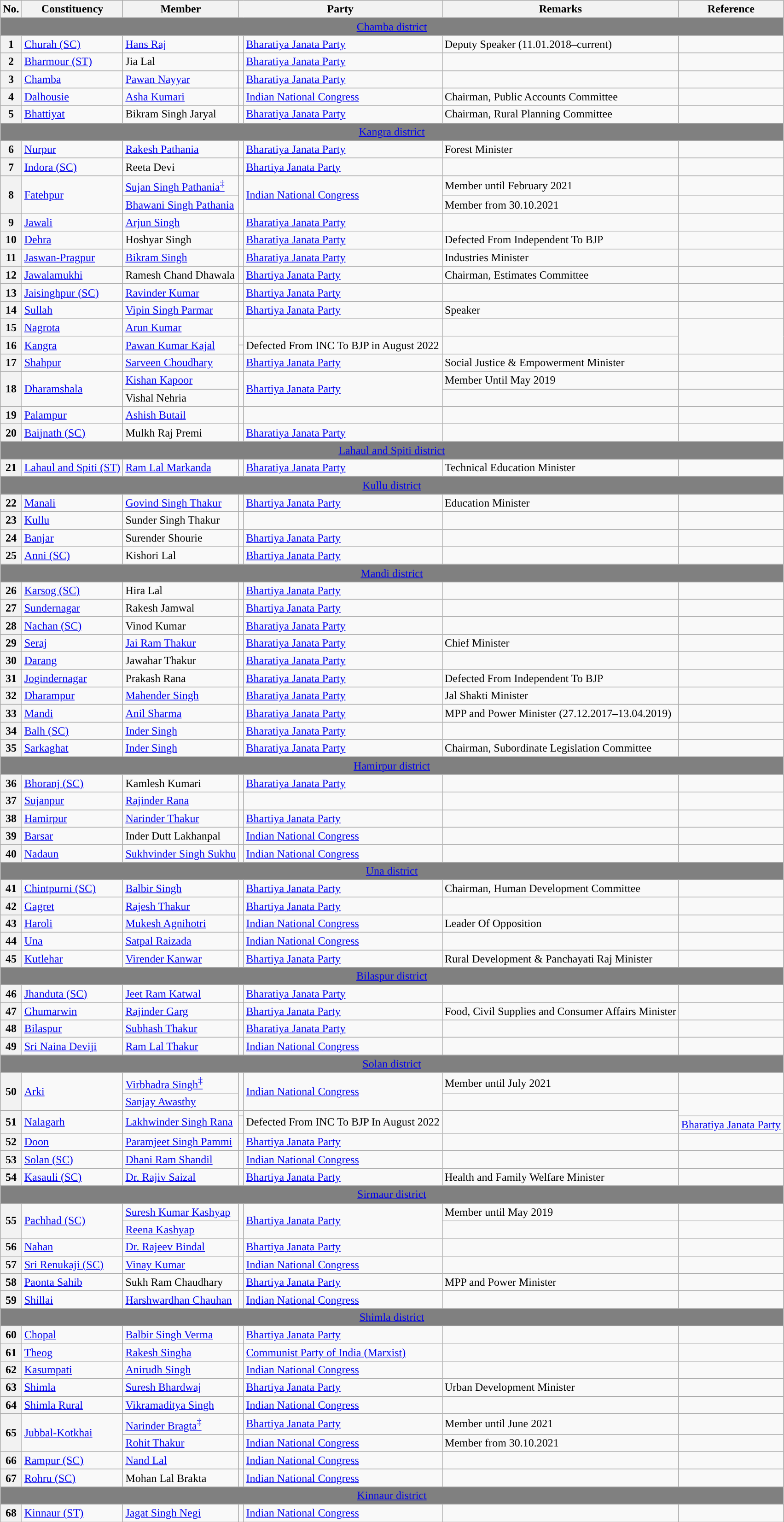<table class="wikitable sortable">
<tr>
<th>No.</th>
<th>Constituency</th>
<th>Member</th>
<th colspan="2">Party</th>
<th>Remarks</th>
<th>Reference  </th>
</tr>
<tr>
<td colspan="7" bgcolor="grey" align="center"><a href='#'><span>Chamba district</span></a> </td>
</tr>
<tr>
<th>1</th>
<td><a href='#'>Churah (SC)</a></td>
<td><a href='#'>Hans Raj</a></td>
<td></td>
<td><a href='#'>Bharatiya Janata Party</a></td>
<td>Deputy Speaker (11.01.2018–current)</td>
<td></td>
</tr>
<tr>
<th>2</th>
<td><a href='#'>Bharmour (ST)</a></td>
<td>Jia Lal</td>
<td></td>
<td><a href='#'>Bharatiya Janata Party</a></td>
<td></td>
<td></td>
</tr>
<tr>
<th>3</th>
<td><a href='#'>Chamba</a></td>
<td><a href='#'>Pawan Nayyar</a></td>
<td></td>
<td><a href='#'>Bharatiya Janata Party</a></td>
<td></td>
<td></td>
</tr>
<tr>
<th>4</th>
<td><a href='#'>Dalhousie</a></td>
<td><a href='#'>Asha Kumari</a></td>
<td></td>
<td><a href='#'>Indian National Congress</a></td>
<td>Chairman, Public Accounts Committee</td>
<td></td>
</tr>
<tr>
<th>5</th>
<td><a href='#'>Bhattiyat</a></td>
<td>Bikram Singh Jaryal</td>
<td></td>
<td><a href='#'>Bharatiya Janata Party</a></td>
<td>Chairman, Rural Planning Committee</td>
<td><br></td>
</tr>
<tr>
<td colspan="7" bgcolor="grey" align="center"><a href='#'><span>Kangra district</span></a> </td>
</tr>
<tr>
<th>6</th>
<td><a href='#'>Nurpur</a></td>
<td><a href='#'>Rakesh Pathania</a></td>
<td></td>
<td><a href='#'>Bharatiya Janata Party</a></td>
<td>Forest Minister</td>
<td></td>
</tr>
<tr>
<th>7</th>
<td><a href='#'>Indora (SC)</a></td>
<td>Reeta Devi</td>
<td></td>
<td><a href='#'>Bhartiya Janata Party</a></td>
<td></td>
<td></td>
</tr>
<tr>
<th rowspan="2">8</th>
<td rowspan="2"><a href='#'>Fatehpur</a></td>
<td><a href='#'>Sujan Singh Pathania<sup>‡</sup></a></td>
<td rowspan="2"></td>
<td rowspan="2"><a href='#'>Indian National Congress</a></td>
<td>Member until February 2021</td>
<td></td>
</tr>
<tr>
<td><a href='#'>Bhawani Singh Pathania</a></td>
<td>Member from 30.10.2021</td>
<td></td>
</tr>
<tr>
<th>9</th>
<td><a href='#'>Jawali</a></td>
<td><a href='#'>Arjun Singh</a></td>
<td></td>
<td><a href='#'>Bharatiya Janata Party</a></td>
<td></td>
<td></td>
</tr>
<tr>
<th>10</th>
<td><a href='#'>Dehra</a></td>
<td>Hoshyar Singh</td>
<td></td>
<td><a href='#'>Bharatiya Janata Party</a></td>
<td>Defected From Independent To BJP</td>
<td></td>
</tr>
<tr>
<th>11</th>
<td><a href='#'>Jaswan-Pragpur</a></td>
<td><a href='#'>Bikram Singh</a></td>
<td></td>
<td><a href='#'>Bharatiya Janata Party</a></td>
<td>Industries Minister</td>
<td></td>
</tr>
<tr>
<th>12</th>
<td><a href='#'>Jawalamukhi</a></td>
<td>Ramesh Chand Dhawala</td>
<td></td>
<td><a href='#'>Bhartiya Janata Party</a></td>
<td>Chairman, Estimates Committee</td>
<td></td>
</tr>
<tr>
<th>13</th>
<td><a href='#'>Jaisinghpur (SC)</a></td>
<td><a href='#'>Ravinder Kumar</a></td>
<td></td>
<td><a href='#'>Bhartiya Janata Party</a></td>
<td></td>
<td></td>
</tr>
<tr>
<th>14</th>
<td><a href='#'>Sullah</a></td>
<td><a href='#'>Vipin Singh Parmar</a></td>
<td></td>
<td><a href='#'>Bhartiya Janata Party</a></td>
<td>Speaker</td>
<td></td>
</tr>
<tr>
<th>15</th>
<td><a href='#'>Nagrota</a></td>
<td><a href='#'>Arun Kumar</a></td>
<td></td>
<td></td>
<td></td>
</tr>
<tr>
<th rowspan="2">16</th>
<td rowspan="2"><a href='#'>Kangra</a></td>
<td rowspan="2"><a href='#'>Pawan Kumar Kajal</a></td>
<td></td>
<td rowspan="2">Defected From INC To BJP in August 2022</td>
<td rowspan="2"></td>
</tr>
<tr>
<td></td>
</tr>
<tr>
<th>17</th>
<td><a href='#'>Shahpur</a></td>
<td><a href='#'>Sarveen Choudhary</a></td>
<td></td>
<td><a href='#'>Bhartiya Janata Party</a></td>
<td>Social Justice & Empowerment Minister</td>
<td></td>
</tr>
<tr>
<th rowspan="2">18</th>
<td rowspan="2"><a href='#'>Dharamshala</a></td>
<td><a href='#'>Kishan Kapoor</a></td>
<td rowspan="2"></td>
<td rowspan="2"><a href='#'>Bhartiya Janata Party</a></td>
<td>Member Until May 2019</td>
<td></td>
</tr>
<tr>
<td>Vishal Nehria</td>
<td></td>
<td></td>
</tr>
<tr>
<th>19</th>
<td><a href='#'>Palampur</a></td>
<td><a href='#'>Ashish Butail</a></td>
<td></td>
<td></td>
<td></td>
</tr>
<tr>
<th>20</th>
<td><a href='#'>Baijnath (SC)</a></td>
<td>Mulkh Raj Premi</td>
<td></td>
<td><a href='#'>Bharatiya Janata Party</a></td>
<td></td>
<td></td>
</tr>
<tr>
<td colspan="7" bgcolor="grey" align="center"><a href='#'><span>Lahaul and Spiti district</span></a> </td>
</tr>
<tr>
<th>21</th>
<td><a href='#'>Lahaul and Spiti (ST)</a></td>
<td><a href='#'>Ram Lal Markanda</a></td>
<td></td>
<td><a href='#'>Bharatiya Janata Party</a></td>
<td>Technical Education Minister</td>
<td></td>
</tr>
<tr>
<td colspan="7" bgcolor="grey" align="center"><a href='#'><span>Kullu district</span></a> </td>
</tr>
<tr>
<th>22</th>
<td><a href='#'>Manali</a></td>
<td><a href='#'>Govind Singh Thakur</a></td>
<td></td>
<td><a href='#'>Bhartiya Janata Party</a></td>
<td>Education Minister</td>
<td></td>
</tr>
<tr>
<th>23</th>
<td><a href='#'>Kullu</a></td>
<td>Sunder Singh Thakur</td>
<td></td>
<td></td>
<td></td>
</tr>
<tr>
<th>24</th>
<td><a href='#'>Banjar</a></td>
<td>Surender Shourie</td>
<td></td>
<td><a href='#'>Bhartiya Janata Party</a></td>
<td></td>
<td></td>
</tr>
<tr>
<th>25</th>
<td><a href='#'>Anni (SC)</a></td>
<td>Kishori Lal</td>
<td></td>
<td><a href='#'>Bhartiya Janata Party</a></td>
<td></td>
<td></td>
</tr>
<tr>
<td colspan="7" bgcolor="grey" align="center"><a href='#'><span>Mandi district</span></a> </td>
</tr>
<tr>
<th>26</th>
<td><a href='#'>Karsog (SC)</a></td>
<td>Hira Lal</td>
<td></td>
<td><a href='#'>Bhartiya Janata Party</a></td>
<td></td>
<td></td>
</tr>
<tr>
<th>27</th>
<td><a href='#'>Sundernagar</a></td>
<td>Rakesh Jamwal</td>
<td></td>
<td><a href='#'>Bhartiya Janata Party</a></td>
<td></td>
<td></td>
</tr>
<tr>
<th>28</th>
<td><a href='#'>Nachan (SC)</a></td>
<td>Vinod Kumar</td>
<td></td>
<td><a href='#'>Bharatiya Janata Party</a></td>
<td></td>
<td></td>
</tr>
<tr>
<th>29</th>
<td><a href='#'>Seraj</a></td>
<td><a href='#'>Jai Ram Thakur</a></td>
<td></td>
<td><a href='#'>Bharatiya Janata Party</a></td>
<td>Chief Minister</td>
<td></td>
</tr>
<tr>
<th>30</th>
<td><a href='#'>Darang</a></td>
<td>Jawahar Thakur</td>
<td></td>
<td><a href='#'>Bharatiya Janata Party</a></td>
<td></td>
<td></td>
</tr>
<tr>
<th>31</th>
<td><a href='#'>Jogindernagar</a></td>
<td>Prakash Rana</td>
<td></td>
<td><a href='#'>Bharatiya Janata Party</a></td>
<td>Defected From Independent To BJP</td>
<td></td>
</tr>
<tr>
<th>32</th>
<td><a href='#'>Dharampur</a></td>
<td><a href='#'>Mahender Singh</a></td>
<td></td>
<td><a href='#'>Bharatiya Janata Party</a></td>
<td>Jal Shakti Minister</td>
<td></td>
</tr>
<tr>
<th>33</th>
<td><a href='#'>Mandi</a></td>
<td><a href='#'>Anil Sharma</a></td>
<td></td>
<td><a href='#'>Bharatiya Janata Party</a></td>
<td>MPP and Power Minister (27.12.2017–13.04.2019)</td>
<td></td>
</tr>
<tr>
<th>34</th>
<td><a href='#'>Balh (SC)</a></td>
<td><a href='#'>Inder Singh</a></td>
<td></td>
<td><a href='#'>Bharatiya Janata Party</a></td>
<td></td>
<td></td>
</tr>
<tr>
<th>35</th>
<td><a href='#'>Sarkaghat</a></td>
<td><a href='#'>Inder Singh</a></td>
<td></td>
<td><a href='#'>Bharatiya Janata Party</a></td>
<td>Chairman,  Subordinate Legislation Committee</td>
<td><br></td>
</tr>
<tr>
<td colspan="7" bgcolor="grey" align="center"><a href='#'><span>Hamirpur district</span></a> </td>
</tr>
<tr>
<th>36</th>
<td><a href='#'>Bhoranj (SC)</a></td>
<td>Kamlesh Kumari</td>
<td></td>
<td><a href='#'>Bharatiya Janata Party</a></td>
<td></td>
<td></td>
</tr>
<tr>
<th>37</th>
<td><a href='#'>Sujanpur</a></td>
<td><a href='#'>Rajinder Rana</a></td>
<td></td>
<td></td>
<td></td>
</tr>
<tr>
<th>38</th>
<td><a href='#'>Hamirpur</a></td>
<td><a href='#'>Narinder Thakur</a></td>
<td></td>
<td><a href='#'>Bhartiya Janata Party</a></td>
<td></td>
<td></td>
</tr>
<tr>
<th>39</th>
<td><a href='#'>Barsar</a></td>
<td>Inder Dutt Lakhanpal</td>
<td></td>
<td><a href='#'>Indian National Congress</a></td>
<td></td>
<td></td>
</tr>
<tr>
<th>40</th>
<td><a href='#'>Nadaun</a></td>
<td><a href='#'>Sukhvinder Singh Sukhu</a></td>
<td></td>
<td><a href='#'>Indian National Congress</a></td>
<td></td>
<td></td>
</tr>
<tr>
<td colspan="7" bgcolor="grey" align="center"><a href='#'><span>Una district</span></a> </td>
</tr>
<tr>
<th>41</th>
<td><a href='#'>Chintpurni (SC)</a></td>
<td><a href='#'>Balbir Singh</a></td>
<td></td>
<td><a href='#'>Bhartiya Janata Party</a></td>
<td>Chairman, Human Development Committee</td>
<td></td>
</tr>
<tr>
<th>42</th>
<td><a href='#'>Gagret</a></td>
<td><a href='#'>Rajesh Thakur</a></td>
<td></td>
<td><a href='#'>Bhartiya Janata Party</a></td>
<td></td>
<td></td>
</tr>
<tr>
<th>43</th>
<td><a href='#'>Haroli</a></td>
<td><a href='#'>Mukesh Agnihotri</a></td>
<td></td>
<td><a href='#'>Indian National Congress</a></td>
<td>Leader Of Opposition</td>
<td></td>
</tr>
<tr>
<th>44</th>
<td><a href='#'>Una</a></td>
<td><a href='#'>Satpal Raizada</a></td>
<td></td>
<td><a href='#'>Indian National Congress</a></td>
<td></td>
<td></td>
</tr>
<tr>
<th>45</th>
<td><a href='#'>Kutlehar</a></td>
<td><a href='#'>Virender Kanwar</a></td>
<td></td>
<td><a href='#'>Bhartiya Janata Party</a></td>
<td>Rural Development & Panchayati Raj Minister<br></td>
</tr>
<tr>
<td colspan="7" bgcolor="grey" align="center"><a href='#'><span>Bilaspur district</span></a> </td>
</tr>
<tr>
<th>46</th>
<td><a href='#'>Jhanduta (SC)</a></td>
<td><a href='#'>Jeet Ram Katwal</a></td>
<td></td>
<td><a href='#'>Bharatiya Janata Party</a></td>
<td></td>
<td></td>
</tr>
<tr>
<th>47</th>
<td><a href='#'>Ghumarwin</a></td>
<td><a href='#'>Rajinder Garg</a></td>
<td></td>
<td><a href='#'>Bhartiya Janata Party</a></td>
<td>Food, Civil Supplies and Consumer Affairs Minister</td>
</tr>
<tr>
<th>48</th>
<td><a href='#'>Bilaspur</a></td>
<td><a href='#'>Subhash Thakur</a></td>
<td></td>
<td><a href='#'>Bharatiya Janata Party</a></td>
<td></td>
<td></td>
</tr>
<tr>
<th>49</th>
<td><a href='#'>Sri Naina Deviji</a></td>
<td><a href='#'>Ram Lal Thakur</a></td>
<td></td>
<td><a href='#'>Indian National Congress</a></td>
<td></td>
<td></td>
</tr>
<tr>
<td colspan="7" bgcolor="grey" align="center"><a href='#'><span>Solan district</span></a> </td>
</tr>
<tr>
<th rowspan="2">50</th>
<td rowspan="2"><a href='#'>Arki</a></td>
<td><a href='#'>Virbhadra Singh<sup>‡</sup></a></td>
<td rowspan="2"></td>
<td rowspan="2"><a href='#'>Indian National Congress</a></td>
<td>Member until July 2021</td>
<td></td>
</tr>
<tr>
<td><a href='#'>Sanjay Awasthy</a></td>
<td></td>
</tr>
<tr>
<th rowspan="2">51</th>
<td rowspan="2"><a href='#'>Nalagarh</a></td>
<td rowspan="2"><a href='#'>Lakhwinder Singh Rana</a></td>
<td></td>
<td rowspan="2">Defected From INC To BJP In August 2022</td>
<td rowspan="2"></td>
</tr>
<tr>
<td></td>
<td><a href='#'>Bharatiya Janata Party</a></td>
</tr>
<tr>
<th>52</th>
<td><a href='#'>Doon</a></td>
<td><a href='#'>Paramjeet Singh Pammi</a></td>
<td></td>
<td><a href='#'>Bhartiya Janata Party</a></td>
<td></td>
<td></td>
</tr>
<tr>
<th>53</th>
<td><a href='#'>Solan (SC)</a></td>
<td><a href='#'>Dhani Ram Shandil</a></td>
<td></td>
<td><a href='#'>Indian National Congress</a></td>
<td></td>
<td></td>
</tr>
<tr>
<th>54</th>
<td><a href='#'>Kasauli (SC)</a></td>
<td><a href='#'>Dr. Rajiv Saizal</a></td>
<td></td>
<td><a href='#'>Bhartiya Janata Party</a></td>
<td>Health and Family Welfare Minister<br></td>
</tr>
<tr>
<td colspan="7" bgcolor="grey" align="center"><a href='#'><span>Sirmaur district</span></a> </td>
</tr>
<tr>
<th rowspan="2">55</th>
<td rowspan="2"><a href='#'>Pachhad (SC)</a></td>
<td><a href='#'>Suresh Kumar Kashyap</a></td>
<td rowspan="2"></td>
<td rowspan="2"><a href='#'>Bhartiya Janata Party</a></td>
<td>Member until May 2019</td>
<td></td>
</tr>
<tr>
<td><a href='#'>Reena Kashyap</a></td>
<td></td>
<td></td>
</tr>
<tr>
<th>56</th>
<td><a href='#'>Nahan</a></td>
<td><a href='#'>Dr. Rajeev Bindal</a></td>
<td></td>
<td><a href='#'>Bhartiya Janata Party</a></td>
<td></td>
<td></td>
</tr>
<tr>
<th>57</th>
<td><a href='#'>Sri Renukaji (SC)</a></td>
<td><a href='#'>Vinay Kumar</a></td>
<td></td>
<td><a href='#'>Indian National Congress</a></td>
<td></td>
<td></td>
</tr>
<tr>
<th>58</th>
<td><a href='#'>Paonta Sahib</a></td>
<td>Sukh Ram Chaudhary</td>
<td></td>
<td><a href='#'>Bhartiya Janata Party</a></td>
<td>MPP and Power Minister</td>
<td></td>
</tr>
<tr>
<th>59</th>
<td><a href='#'>Shillai</a></td>
<td><a href='#'>Harshwardhan Chauhan</a></td>
<td></td>
<td><a href='#'>Indian National Congress</a></td>
<td></td>
<td></td>
</tr>
<tr>
<td colspan="7" bgcolor="grey" align="center"><a href='#'><span>Shimla district</span></a> </td>
</tr>
<tr>
<th>60</th>
<td><a href='#'>Chopal</a></td>
<td><a href='#'>Balbir Singh Verma</a></td>
<td></td>
<td><a href='#'>Bhartiya Janata Party</a></td>
<td></td>
<td></td>
</tr>
<tr>
<th>61</th>
<td><a href='#'>Theog</a></td>
<td><a href='#'>Rakesh Singha</a></td>
<td></td>
<td><a href='#'>Communist Party of India (Marxist)</a></td>
<td></td>
<td></td>
</tr>
<tr>
<th>62</th>
<td><a href='#'>Kasumpati</a></td>
<td><a href='#'> Anirudh Singh</a></td>
<td></td>
<td><a href='#'>Indian National Congress</a></td>
<td></td>
<td></td>
</tr>
<tr>
<th>63</th>
<td><a href='#'>Shimla</a></td>
<td><a href='#'>Suresh Bhardwaj</a></td>
<td></td>
<td><a href='#'>Bhartiya Janata Party</a></td>
<td>Urban Development Minister</td>
<td></td>
</tr>
<tr>
<th>64</th>
<td><a href='#'>Shimla Rural</a></td>
<td><a href='#'>Vikramaditya Singh</a></td>
<td></td>
<td><a href='#'>Indian National Congress</a></td>
<td></td>
<td></td>
</tr>
<tr>
<th rowspan="2">65</th>
<td rowspan="2"><a href='#'>Jubbal-Kotkhai</a></td>
<td><a href='#'>Narinder Bragta<sup>‡</sup></a></td>
<td></td>
<td><a href='#'>Bhartiya Janata Party</a></td>
<td>Member until June 2021</td>
<td></td>
</tr>
<tr>
<td><a href='#'>Rohit Thakur</a></td>
<td></td>
<td><a href='#'>Indian National Congress</a></td>
<td>Member from 30.10.2021</td>
<td></td>
</tr>
<tr>
<th>66</th>
<td><a href='#'>Rampur (SC)</a></td>
<td><a href='#'>Nand Lal</a></td>
<td></td>
<td><a href='#'>Indian National Congress</a></td>
<td></td>
<td></td>
</tr>
<tr>
<th>67</th>
<td><a href='#'>Rohru (SC)</a></td>
<td>Mohan Lal Brakta</td>
<td></td>
<td><a href='#'>Indian National Congress</a></td>
<td></td>
<td></td>
</tr>
<tr>
<td colspan="7" bgcolor="grey" align="center"><a href='#'><span>Kinnaur district</span></a> </td>
</tr>
<tr>
<th>68</th>
<td><a href='#'>Kinnaur (ST)</a></td>
<td><a href='#'>Jagat Singh Negi</a></td>
<td></td>
<td><a href='#'>Indian National Congress</a></td>
<td></td>
<td></td>
</tr>
</table>
